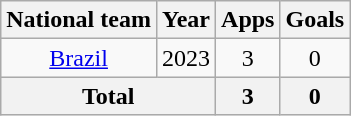<table class="wikitable" style="text-align:center">
<tr>
<th>National team</th>
<th>Year</th>
<th>Apps</th>
<th>Goals</th>
</tr>
<tr>
<td rowspan="1"><a href='#'>Brazil</a></td>
<td>2023</td>
<td>3</td>
<td>0</td>
</tr>
<tr>
<th colspan="2">Total</th>
<th>3</th>
<th>0</th>
</tr>
</table>
